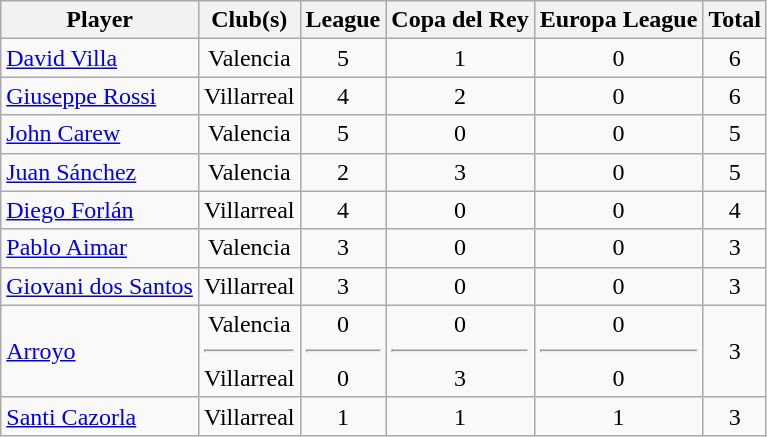<table class="wikitable">
<tr>
<th>Player</th>
<th>Club(s)</th>
<th>League</th>
<th>Copa del Rey</th>
<th>Europa League</th>
<th>Total</th>
</tr>
<tr>
<td> <a href='#'>David Villa</a></td>
<td align="center">Valencia</td>
<td align="center">5</td>
<td align="center">1</td>
<td align="center">0</td>
<td align="center">6</td>
</tr>
<tr>
<td> <a href='#'>Giuseppe Rossi</a></td>
<td align="center">Villarreal</td>
<td align="center">4</td>
<td align="center">2</td>
<td align="center">0</td>
<td align="center">6</td>
</tr>
<tr>
<td> <a href='#'>John Carew</a></td>
<td align="center">Valencia</td>
<td align="center">5</td>
<td align="center">0</td>
<td align="center">0</td>
<td align="center">5</td>
</tr>
<tr>
<td> <a href='#'>Juan Sánchez</a></td>
<td align="center">Valencia</td>
<td align="center">2</td>
<td align="center">3</td>
<td align="center">0</td>
<td align="center">5</td>
</tr>
<tr>
<td> <a href='#'>Diego Forlán</a></td>
<td align="center">Villarreal</td>
<td align="center">4</td>
<td align="center">0</td>
<td align="center">0</td>
<td align="center">4</td>
</tr>
<tr>
<td> <a href='#'>Pablo Aimar</a></td>
<td align="center">Valencia</td>
<td align="center">3</td>
<td align="center">0</td>
<td align="center">0</td>
<td align="center">3</td>
</tr>
<tr>
<td> <a href='#'>Giovani dos Santos</a></td>
<td align="center">Villarreal</td>
<td align="center">3</td>
<td align="center">0</td>
<td align="center">0</td>
<td align="center">3</td>
</tr>
<tr>
<td> <a href='#'>Arroyo</a></td>
<td align="center">Valencia<hr>Villarreal</td>
<td align="center">0<hr>0</td>
<td align="center">0<hr>3</td>
<td align="center">0<hr>0</td>
<td align="center">3</td>
</tr>
<tr>
<td> <a href='#'>Santi Cazorla</a></td>
<td align="center">Villarreal</td>
<td align="center">1</td>
<td align="center">1</td>
<td align="center">1</td>
<td align="center">3</td>
</tr>
</table>
